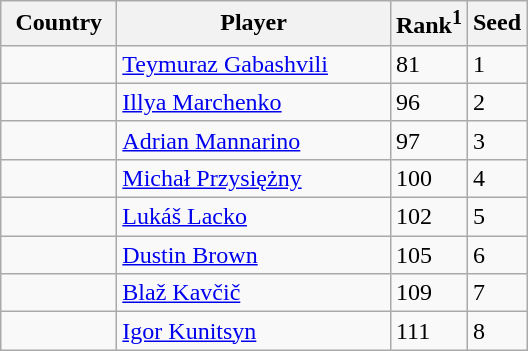<table class="sortable wikitable">
<tr>
<th width="70">Country</th>
<th width="175">Player</th>
<th>Rank<sup>1</sup></th>
<th>Seed</th>
</tr>
<tr>
<td></td>
<td><a href='#'>Teymuraz Gabashvili</a></td>
<td>81</td>
<td>1</td>
</tr>
<tr>
<td></td>
<td><a href='#'>Illya Marchenko</a></td>
<td>96</td>
<td>2</td>
</tr>
<tr>
<td></td>
<td><a href='#'>Adrian Mannarino</a></td>
<td>97</td>
<td>3</td>
</tr>
<tr>
<td></td>
<td><a href='#'>Michał Przysiężny</a></td>
<td>100</td>
<td>4</td>
</tr>
<tr>
<td></td>
<td><a href='#'>Lukáš Lacko</a></td>
<td>102</td>
<td>5</td>
</tr>
<tr>
<td></td>
<td><a href='#'>Dustin Brown</a></td>
<td>105</td>
<td>6</td>
</tr>
<tr>
<td></td>
<td><a href='#'>Blaž Kavčič</a></td>
<td>109</td>
<td>7</td>
</tr>
<tr>
<td></td>
<td><a href='#'>Igor Kunitsyn</a></td>
<td>111</td>
<td>8</td>
</tr>
</table>
